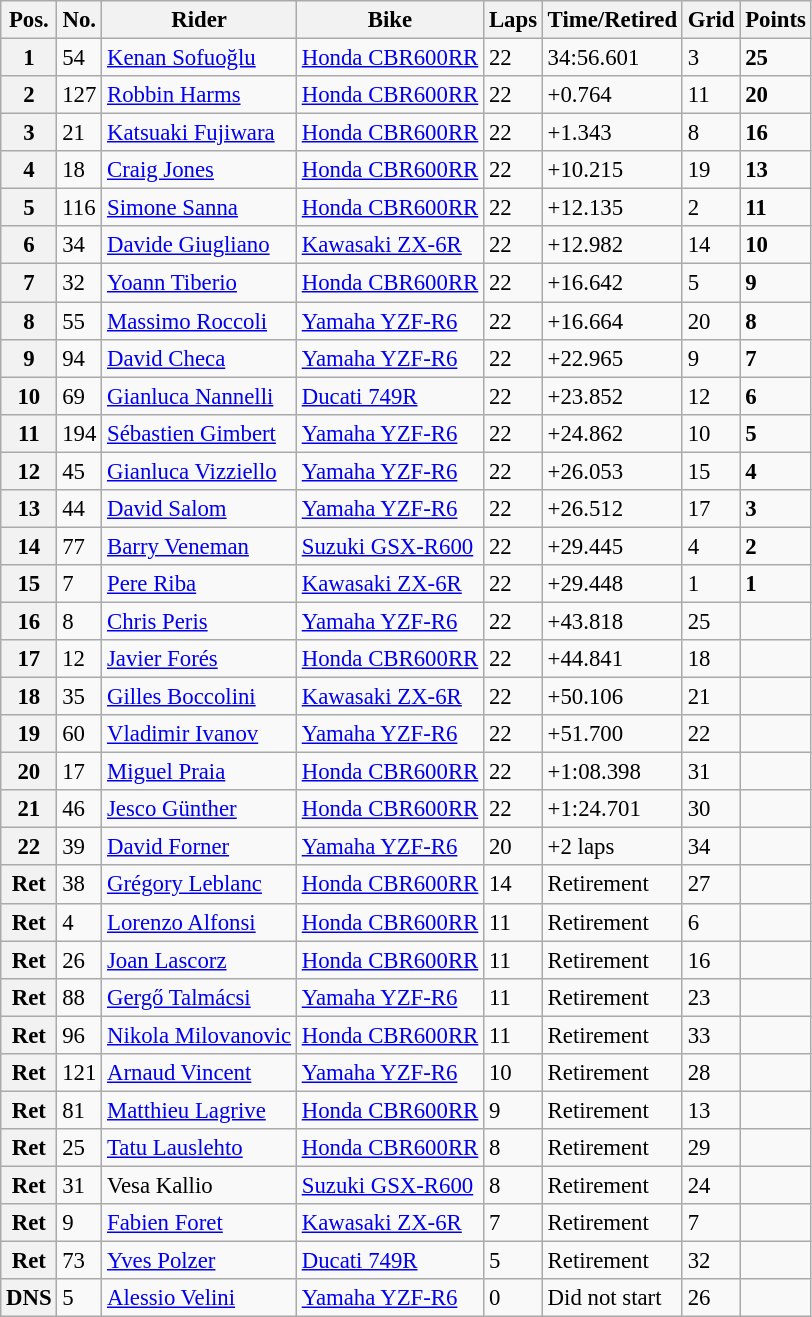<table class="wikitable" style="font-size: 95%;">
<tr>
<th>Pos.</th>
<th>No.</th>
<th>Rider</th>
<th>Bike</th>
<th>Laps</th>
<th>Time/Retired</th>
<th>Grid</th>
<th>Points</th>
</tr>
<tr>
<th>1</th>
<td>54</td>
<td> <a href='#'>Kenan Sofuoğlu</a></td>
<td><a href='#'>Honda CBR600RR</a></td>
<td>22</td>
<td>34:56.601</td>
<td>3</td>
<td><strong>25</strong></td>
</tr>
<tr>
<th>2</th>
<td>127</td>
<td> <a href='#'>Robbin Harms</a></td>
<td><a href='#'>Honda CBR600RR</a></td>
<td>22</td>
<td>+0.764</td>
<td>11</td>
<td><strong>20</strong></td>
</tr>
<tr>
<th>3</th>
<td>21</td>
<td> <a href='#'>Katsuaki Fujiwara</a></td>
<td><a href='#'>Honda CBR600RR</a></td>
<td>22</td>
<td>+1.343</td>
<td>8</td>
<td><strong>16</strong></td>
</tr>
<tr>
<th>4</th>
<td>18</td>
<td> <a href='#'>Craig Jones</a></td>
<td><a href='#'>Honda CBR600RR</a></td>
<td>22</td>
<td>+10.215</td>
<td>19</td>
<td><strong>13</strong></td>
</tr>
<tr>
<th>5</th>
<td>116</td>
<td> <a href='#'>Simone Sanna</a></td>
<td><a href='#'>Honda CBR600RR</a></td>
<td>22</td>
<td>+12.135</td>
<td>2</td>
<td><strong>11</strong></td>
</tr>
<tr>
<th>6</th>
<td>34</td>
<td> <a href='#'>Davide Giugliano</a></td>
<td><a href='#'>Kawasaki ZX-6R</a></td>
<td>22</td>
<td>+12.982</td>
<td>14</td>
<td><strong>10</strong></td>
</tr>
<tr>
<th>7</th>
<td>32</td>
<td> <a href='#'>Yoann Tiberio</a></td>
<td><a href='#'>Honda CBR600RR</a></td>
<td>22</td>
<td>+16.642</td>
<td>5</td>
<td><strong>9</strong></td>
</tr>
<tr>
<th>8</th>
<td>55</td>
<td> <a href='#'>Massimo Roccoli</a></td>
<td><a href='#'>Yamaha YZF-R6</a></td>
<td>22</td>
<td>+16.664</td>
<td>20</td>
<td><strong>8</strong></td>
</tr>
<tr>
<th>9</th>
<td>94</td>
<td> <a href='#'>David Checa</a></td>
<td><a href='#'>Yamaha YZF-R6</a></td>
<td>22</td>
<td>+22.965</td>
<td>9</td>
<td><strong>7</strong></td>
</tr>
<tr>
<th>10</th>
<td>69</td>
<td> <a href='#'>Gianluca Nannelli</a></td>
<td><a href='#'>Ducati 749R</a></td>
<td>22</td>
<td>+23.852</td>
<td>12</td>
<td><strong>6</strong></td>
</tr>
<tr>
<th>11</th>
<td>194</td>
<td> <a href='#'>Sébastien Gimbert</a></td>
<td><a href='#'>Yamaha YZF-R6</a></td>
<td>22</td>
<td>+24.862</td>
<td>10</td>
<td><strong>5</strong></td>
</tr>
<tr>
<th>12</th>
<td>45</td>
<td> <a href='#'>Gianluca Vizziello</a></td>
<td><a href='#'>Yamaha YZF-R6</a></td>
<td>22</td>
<td>+26.053</td>
<td>15</td>
<td><strong>4</strong></td>
</tr>
<tr>
<th>13</th>
<td>44</td>
<td> <a href='#'>David Salom</a></td>
<td><a href='#'>Yamaha YZF-R6</a></td>
<td>22</td>
<td>+26.512</td>
<td>17</td>
<td><strong>3</strong></td>
</tr>
<tr>
<th>14</th>
<td>77</td>
<td> <a href='#'>Barry Veneman</a></td>
<td><a href='#'>Suzuki GSX-R600</a></td>
<td>22</td>
<td>+29.445</td>
<td>4</td>
<td><strong>2</strong></td>
</tr>
<tr>
<th>15</th>
<td>7</td>
<td> <a href='#'>Pere Riba</a></td>
<td><a href='#'>Kawasaki ZX-6R</a></td>
<td>22</td>
<td>+29.448</td>
<td>1</td>
<td><strong>1</strong></td>
</tr>
<tr>
<th>16</th>
<td>8</td>
<td> <a href='#'>Chris Peris</a></td>
<td><a href='#'>Yamaha YZF-R6</a></td>
<td>22</td>
<td>+43.818</td>
<td>25</td>
<td></td>
</tr>
<tr>
<th>17</th>
<td>12</td>
<td> <a href='#'>Javier Forés</a></td>
<td><a href='#'>Honda CBR600RR</a></td>
<td>22</td>
<td>+44.841</td>
<td>18</td>
<td></td>
</tr>
<tr>
<th>18</th>
<td>35</td>
<td> <a href='#'>Gilles Boccolini</a></td>
<td><a href='#'>Kawasaki ZX-6R</a></td>
<td>22</td>
<td>+50.106</td>
<td>21</td>
<td></td>
</tr>
<tr>
<th>19</th>
<td>60</td>
<td> <a href='#'>Vladimir Ivanov</a></td>
<td><a href='#'>Yamaha YZF-R6</a></td>
<td>22</td>
<td>+51.700</td>
<td>22</td>
<td></td>
</tr>
<tr>
<th>20</th>
<td>17</td>
<td> <a href='#'>Miguel Praia</a></td>
<td><a href='#'>Honda CBR600RR</a></td>
<td>22</td>
<td>+1:08.398</td>
<td>31</td>
<td></td>
</tr>
<tr>
<th>21</th>
<td>46</td>
<td> <a href='#'>Jesco Günther</a></td>
<td><a href='#'>Honda CBR600RR</a></td>
<td>22</td>
<td>+1:24.701</td>
<td>30</td>
<td></td>
</tr>
<tr>
<th>22</th>
<td>39</td>
<td> <a href='#'>David Forner</a></td>
<td><a href='#'>Yamaha YZF-R6</a></td>
<td>20</td>
<td>+2 laps</td>
<td>34</td>
<td></td>
</tr>
<tr>
<th>Ret</th>
<td>38</td>
<td> <a href='#'>Grégory Leblanc</a></td>
<td><a href='#'>Honda CBR600RR</a></td>
<td>14</td>
<td>Retirement</td>
<td>27</td>
<td></td>
</tr>
<tr>
<th>Ret</th>
<td>4</td>
<td> <a href='#'>Lorenzo Alfonsi</a></td>
<td><a href='#'>Honda CBR600RR</a></td>
<td>11</td>
<td>Retirement</td>
<td>6</td>
<td></td>
</tr>
<tr>
<th>Ret</th>
<td>26</td>
<td> <a href='#'>Joan Lascorz</a></td>
<td><a href='#'>Honda CBR600RR</a></td>
<td>11</td>
<td>Retirement</td>
<td>16</td>
<td></td>
</tr>
<tr>
<th>Ret</th>
<td>88</td>
<td> <a href='#'>Gergő Talmácsi</a></td>
<td><a href='#'>Yamaha YZF-R6</a></td>
<td>11</td>
<td>Retirement</td>
<td>23</td>
<td></td>
</tr>
<tr>
<th>Ret</th>
<td>96</td>
<td> <a href='#'>Nikola Milovanovic</a></td>
<td><a href='#'>Honda CBR600RR</a></td>
<td>11</td>
<td>Retirement</td>
<td>33</td>
<td></td>
</tr>
<tr>
<th>Ret</th>
<td>121</td>
<td> <a href='#'>Arnaud Vincent</a></td>
<td><a href='#'>Yamaha YZF-R6</a></td>
<td>10</td>
<td>Retirement</td>
<td>28</td>
<td></td>
</tr>
<tr>
<th>Ret</th>
<td>81</td>
<td> <a href='#'>Matthieu Lagrive</a></td>
<td><a href='#'>Honda CBR600RR</a></td>
<td>9</td>
<td>Retirement</td>
<td>13</td>
<td></td>
</tr>
<tr>
<th>Ret</th>
<td>25</td>
<td> <a href='#'>Tatu Lauslehto</a></td>
<td><a href='#'>Honda CBR600RR</a></td>
<td>8</td>
<td>Retirement</td>
<td>29</td>
<td></td>
</tr>
<tr>
<th>Ret</th>
<td>31</td>
<td> Vesa Kallio</td>
<td><a href='#'>Suzuki GSX-R600</a></td>
<td>8</td>
<td>Retirement</td>
<td>24</td>
<td></td>
</tr>
<tr>
<th>Ret</th>
<td>9</td>
<td> <a href='#'>Fabien Foret</a></td>
<td><a href='#'>Kawasaki ZX-6R</a></td>
<td>7</td>
<td>Retirement</td>
<td>7</td>
<td></td>
</tr>
<tr>
<th>Ret</th>
<td>73</td>
<td> <a href='#'>Yves Polzer</a></td>
<td><a href='#'>Ducati 749R</a></td>
<td>5</td>
<td>Retirement</td>
<td>32</td>
<td></td>
</tr>
<tr>
<th>DNS</th>
<td>5</td>
<td> <a href='#'>Alessio Velini</a></td>
<td><a href='#'>Yamaha YZF-R6</a></td>
<td>0</td>
<td>Did not start</td>
<td>26</td>
<td></td>
</tr>
</table>
